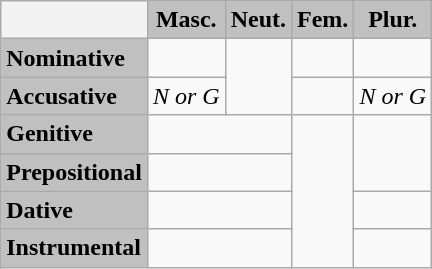<table class="wikitable" style="display: inline-table;">
<tr>
<th></th>
<th style="background:#C0C0C0">Masc.</th>
<th style="background:#C0C0C0">Neut.</th>
<th style="background:#C0C0C0">Fem.</th>
<th style="background:#C0C0C0">Plur.</th>
</tr>
<tr>
<td style="background:#C0C0C0"><strong>Nominative</strong></td>
<td></td>
<td rowspan="2"></td>
<td></td>
<td></td>
</tr>
<tr>
<td style="background:#C0C0C0"><strong>Accusative</strong></td>
<td><em>N or G</em></td>
<td></td>
<td><em>N or G</em></td>
</tr>
<tr>
<td style="background:#C0C0C0"><strong>Genitive</strong></td>
<td colspan="2"></td>
<td rowspan="4"></td>
<td rowspan="2"></td>
</tr>
<tr>
<td style="background:#C0C0C0"><strong>Prepositional</strong></td>
<td colspan="2"></td>
</tr>
<tr>
<td style="background:#C0C0C0"><strong>Dative</strong></td>
<td colspan="2"></td>
<td></td>
</tr>
<tr>
<td style="background:#C0C0C0"><strong>Instrumental</strong></td>
<td colspan="2"></td>
<td></td>
</tr>
</table>
